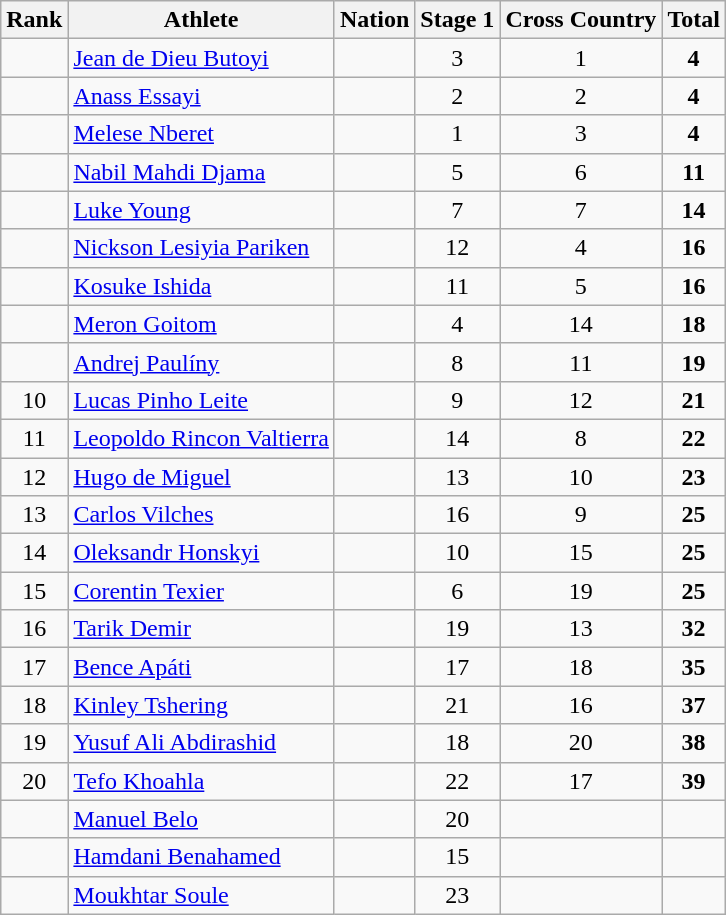<table class="wikitable sortable" style="text-align:center">
<tr>
<th>Rank</th>
<th>Athlete</th>
<th>Nation</th>
<th>Stage 1</th>
<th>Cross Country</th>
<th>Total</th>
</tr>
<tr>
<td></td>
<td align=left><a href='#'>Jean de Dieu Butoyi</a></td>
<td align=left></td>
<td>3</td>
<td>1</td>
<td><strong>4</strong></td>
</tr>
<tr>
<td></td>
<td align=left><a href='#'>Anass Essayi</a></td>
<td align=left></td>
<td>2</td>
<td>2</td>
<td><strong>4</strong></td>
</tr>
<tr>
<td></td>
<td align=left><a href='#'>Melese Nberet</a></td>
<td align=left></td>
<td>1</td>
<td>3</td>
<td><strong>4</strong></td>
</tr>
<tr>
<td></td>
<td align=left><a href='#'>Nabil Mahdi Djama</a></td>
<td align=left></td>
<td>5</td>
<td>6</td>
<td><strong>11</strong></td>
</tr>
<tr>
<td></td>
<td align=left><a href='#'>Luke Young</a></td>
<td align=left></td>
<td>7</td>
<td>7</td>
<td><strong>14</strong></td>
</tr>
<tr>
<td></td>
<td align=left><a href='#'>Nickson Lesiyia Pariken</a></td>
<td align=left></td>
<td>12</td>
<td>4</td>
<td><strong>16</strong></td>
</tr>
<tr>
<td></td>
<td align=left><a href='#'>Kosuke Ishida</a></td>
<td align=left></td>
<td>11</td>
<td>5</td>
<td><strong>16</strong></td>
</tr>
<tr>
<td></td>
<td align=left><a href='#'>Meron Goitom</a></td>
<td align=left></td>
<td>4</td>
<td>14</td>
<td><strong>18</strong></td>
</tr>
<tr>
<td></td>
<td align=left><a href='#'>Andrej Paulíny</a></td>
<td align=left></td>
<td>8</td>
<td>11</td>
<td><strong>19</strong></td>
</tr>
<tr>
<td>10</td>
<td align=left><a href='#'>Lucas Pinho Leite</a></td>
<td align=left></td>
<td>9</td>
<td>12</td>
<td><strong>21</strong></td>
</tr>
<tr>
<td>11</td>
<td align=left><a href='#'>Leopoldo Rincon Valtierra</a></td>
<td align=left></td>
<td>14</td>
<td>8</td>
<td><strong>22</strong></td>
</tr>
<tr>
<td>12</td>
<td align=left><a href='#'>Hugo de Miguel</a></td>
<td align=left></td>
<td>13</td>
<td>10</td>
<td><strong>23</strong></td>
</tr>
<tr>
<td>13</td>
<td align=left><a href='#'>Carlos Vilches</a></td>
<td align=left></td>
<td>16</td>
<td>9</td>
<td><strong>25</strong></td>
</tr>
<tr>
<td>14</td>
<td align=left><a href='#'>Oleksandr Honskyi</a></td>
<td align=left></td>
<td>10</td>
<td>15</td>
<td><strong>25</strong></td>
</tr>
<tr>
<td>15</td>
<td align=left><a href='#'>Corentin Texier</a></td>
<td align=left></td>
<td>6</td>
<td>19</td>
<td><strong>25</strong></td>
</tr>
<tr>
<td>16</td>
<td align=left><a href='#'>Tarik Demir</a></td>
<td align=left></td>
<td>19</td>
<td>13</td>
<td><strong>32</strong></td>
</tr>
<tr>
<td>17</td>
<td align=left><a href='#'>Bence Apáti</a></td>
<td align=left></td>
<td>17</td>
<td>18</td>
<td><strong>35</strong></td>
</tr>
<tr>
<td>18</td>
<td align=left><a href='#'>Kinley Tshering</a></td>
<td align=left></td>
<td>21</td>
<td>16</td>
<td><strong>37</strong></td>
</tr>
<tr>
<td>19</td>
<td align=left><a href='#'>Yusuf Ali Abdirashid</a></td>
<td align=left></td>
<td>18</td>
<td>20</td>
<td><strong>38</strong></td>
</tr>
<tr>
<td>20</td>
<td align=left><a href='#'>Tefo Khoahla</a></td>
<td align=left></td>
<td>22</td>
<td>17</td>
<td><strong>39</strong></td>
</tr>
<tr>
<td></td>
<td align=left><a href='#'>Manuel Belo</a></td>
<td align=left></td>
<td>20</td>
<td></td>
<td></td>
</tr>
<tr>
<td></td>
<td align=left><a href='#'>Hamdani Benahamed</a></td>
<td align=left></td>
<td>15</td>
<td></td>
<td></td>
</tr>
<tr>
<td></td>
<td align=left><a href='#'>Moukhtar Soule</a></td>
<td align=left></td>
<td>23</td>
<td></td>
<td></td>
</tr>
</table>
